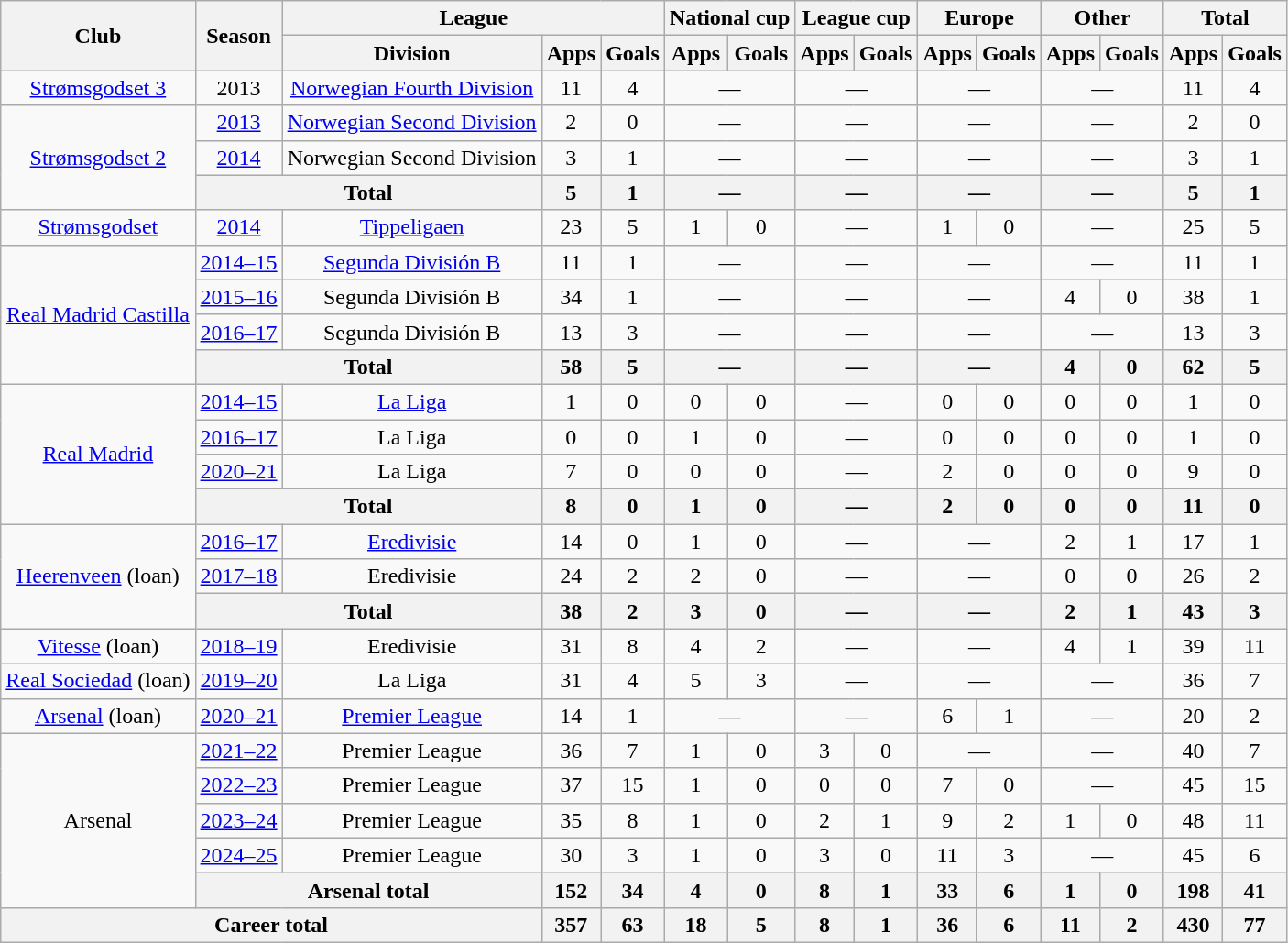<table class="wikitable" style="text-align: center;">
<tr>
<th rowspan="2">Club</th>
<th rowspan="2">Season</th>
<th colspan="3">League</th>
<th colspan="2">National cup</th>
<th colspan="2">League cup</th>
<th colspan="2">Europe</th>
<th colspan="2">Other</th>
<th colspan="2">Total</th>
</tr>
<tr>
<th>Division</th>
<th>Apps</th>
<th>Goals</th>
<th>Apps</th>
<th>Goals</th>
<th>Apps</th>
<th>Goals</th>
<th>Apps</th>
<th>Goals</th>
<th>Apps</th>
<th>Goals</th>
<th>Apps</th>
<th>Goals</th>
</tr>
<tr>
<td><a href='#'>Strømsgodset 3</a></td>
<td>2013</td>
<td><a href='#'>Norwegian Fourth Division</a></td>
<td>11</td>
<td>4</td>
<td colspan="2">—</td>
<td colspan="2">—</td>
<td colspan="2">—</td>
<td colspan="2">—</td>
<td>11</td>
<td>4</td>
</tr>
<tr>
<td rowspan="3"><a href='#'>Strømsgodset 2</a></td>
<td><a href='#'>2013</a></td>
<td><a href='#'>Norwegian Second Division</a></td>
<td>2</td>
<td>0</td>
<td colspan="2">—</td>
<td colspan="2">—</td>
<td colspan="2">—</td>
<td colspan="2">—</td>
<td>2</td>
<td>0</td>
</tr>
<tr>
<td><a href='#'>2014</a></td>
<td>Norwegian Second Division</td>
<td>3</td>
<td>1</td>
<td colspan="2">—</td>
<td colspan="2">—</td>
<td colspan="2">—</td>
<td colspan="2">—</td>
<td>3</td>
<td>1</td>
</tr>
<tr>
<th colspan="2">Total</th>
<th>5</th>
<th>1</th>
<th colspan="2">—</th>
<th colspan="2">—</th>
<th colspan="2">—</th>
<th colspan="2">—</th>
<th>5</th>
<th>1</th>
</tr>
<tr>
<td><a href='#'>Strømsgodset</a></td>
<td><a href='#'>2014</a></td>
<td><a href='#'>Tippeligaen</a></td>
<td>23</td>
<td>5</td>
<td>1</td>
<td>0</td>
<td colspan="2">—</td>
<td>1</td>
<td>0</td>
<td colspan="2">—</td>
<td>25</td>
<td>5</td>
</tr>
<tr>
<td rowspan="4"><a href='#'>Real Madrid Castilla</a></td>
<td><a href='#'>2014–15</a></td>
<td><a href='#'>Segunda División B</a></td>
<td>11</td>
<td>1</td>
<td colspan="2">—</td>
<td colspan="2">—</td>
<td colspan="2">—</td>
<td colspan="2">—</td>
<td>11</td>
<td>1</td>
</tr>
<tr>
<td><a href='#'>2015–16</a></td>
<td>Segunda División B</td>
<td>34</td>
<td>1</td>
<td colspan="2">—</td>
<td colspan="2">—</td>
<td colspan="2">—</td>
<td>4</td>
<td>0</td>
<td>38</td>
<td>1</td>
</tr>
<tr>
<td><a href='#'>2016–17</a></td>
<td>Segunda División B</td>
<td>13</td>
<td>3</td>
<td colspan="2">—</td>
<td colspan="2">—</td>
<td colspan="2">—</td>
<td colspan="2">—</td>
<td>13</td>
<td>3</td>
</tr>
<tr>
<th colspan="2">Total</th>
<th>58</th>
<th>5</th>
<th colspan="2">—</th>
<th colspan="2">—</th>
<th colspan="2">—</th>
<th>4</th>
<th>0</th>
<th>62</th>
<th>5</th>
</tr>
<tr>
<td rowspan="4"><a href='#'>Real Madrid</a></td>
<td><a href='#'>2014–15</a></td>
<td><a href='#'>La Liga</a></td>
<td>1</td>
<td>0</td>
<td>0</td>
<td>0</td>
<td colspan="2">—</td>
<td>0</td>
<td>0</td>
<td>0</td>
<td>0</td>
<td>1</td>
<td>0</td>
</tr>
<tr>
<td><a href='#'>2016–17</a></td>
<td>La Liga</td>
<td>0</td>
<td>0</td>
<td>1</td>
<td>0</td>
<td colspan="2">—</td>
<td>0</td>
<td>0</td>
<td>0</td>
<td>0</td>
<td>1</td>
<td>0</td>
</tr>
<tr>
<td><a href='#'>2020–21</a></td>
<td>La Liga</td>
<td>7</td>
<td>0</td>
<td>0</td>
<td>0</td>
<td colspan="2">—</td>
<td>2</td>
<td>0</td>
<td>0</td>
<td>0</td>
<td>9</td>
<td>0</td>
</tr>
<tr>
<th colspan="2">Total</th>
<th>8</th>
<th>0</th>
<th>1</th>
<th>0</th>
<th colspan="2">—</th>
<th>2</th>
<th>0</th>
<th>0</th>
<th>0</th>
<th>11</th>
<th>0</th>
</tr>
<tr>
<td rowspan="3"><a href='#'>Heerenveen</a> (loan)</td>
<td><a href='#'>2016–17</a></td>
<td><a href='#'>Eredivisie</a></td>
<td>14</td>
<td>0</td>
<td>1</td>
<td>0</td>
<td colspan="2">—</td>
<td colspan="2">—</td>
<td>2</td>
<td>1</td>
<td>17</td>
<td>1</td>
</tr>
<tr>
<td><a href='#'>2017–18</a></td>
<td>Eredivisie</td>
<td>24</td>
<td>2</td>
<td>2</td>
<td>0</td>
<td colspan="2">—</td>
<td colspan="2">—</td>
<td>0</td>
<td>0</td>
<td>26</td>
<td>2</td>
</tr>
<tr>
<th colspan="2">Total</th>
<th>38</th>
<th>2</th>
<th>3</th>
<th>0</th>
<th colspan="2">—</th>
<th colspan="2">—</th>
<th>2</th>
<th>1</th>
<th>43</th>
<th>3</th>
</tr>
<tr>
<td><a href='#'>Vitesse</a> (loan)</td>
<td><a href='#'>2018–19</a></td>
<td>Eredivisie</td>
<td>31</td>
<td>8</td>
<td>4</td>
<td>2</td>
<td colspan="2">—</td>
<td colspan="2">—</td>
<td>4</td>
<td>1</td>
<td>39</td>
<td>11</td>
</tr>
<tr>
<td><a href='#'>Real Sociedad</a> (loan)</td>
<td><a href='#'>2019–20</a></td>
<td>La Liga</td>
<td>31</td>
<td>4</td>
<td>5</td>
<td>3</td>
<td colspan="2">—</td>
<td colspan="2">—</td>
<td colspan="2">—</td>
<td>36</td>
<td>7</td>
</tr>
<tr>
<td><a href='#'>Arsenal</a> (loan)</td>
<td><a href='#'>2020–21</a></td>
<td><a href='#'>Premier League</a></td>
<td>14</td>
<td>1</td>
<td colspan="2">—</td>
<td colspan="2">—</td>
<td>6</td>
<td>1</td>
<td colspan=2>—</td>
<td>20</td>
<td>2</td>
</tr>
<tr>
<td rowspan="5">Arsenal</td>
<td><a href='#'>2021–22</a></td>
<td>Premier League</td>
<td>36</td>
<td>7</td>
<td>1</td>
<td>0</td>
<td>3</td>
<td>0</td>
<td colspan="2">—</td>
<td colspan="2">—</td>
<td>40</td>
<td>7</td>
</tr>
<tr>
<td><a href='#'>2022–23</a></td>
<td>Premier League</td>
<td>37</td>
<td>15</td>
<td>1</td>
<td>0</td>
<td>0</td>
<td>0</td>
<td>7</td>
<td>0</td>
<td colspan="2">—</td>
<td>45</td>
<td>15</td>
</tr>
<tr>
<td><a href='#'>2023–24</a></td>
<td>Premier League</td>
<td>35</td>
<td>8</td>
<td>1</td>
<td>0</td>
<td>2</td>
<td>1</td>
<td>9</td>
<td>2</td>
<td>1</td>
<td>0</td>
<td>48</td>
<td>11</td>
</tr>
<tr>
<td><a href='#'>2024–25</a></td>
<td>Premier League</td>
<td>30</td>
<td>3</td>
<td>1</td>
<td>0</td>
<td>3</td>
<td>0</td>
<td>11</td>
<td>3</td>
<td colspan="2">—</td>
<td>45</td>
<td>6</td>
</tr>
<tr>
<th colspan="2">Arsenal total</th>
<th>152</th>
<th>34</th>
<th>4</th>
<th>0</th>
<th>8</th>
<th>1</th>
<th>33</th>
<th>6</th>
<th>1</th>
<th>0</th>
<th>198</th>
<th>41</th>
</tr>
<tr>
<th colspan="3">Career total</th>
<th>357</th>
<th>63</th>
<th>18</th>
<th>5</th>
<th>8</th>
<th>1</th>
<th>36</th>
<th>6</th>
<th>11</th>
<th>2</th>
<th>430</th>
<th>77</th>
</tr>
</table>
